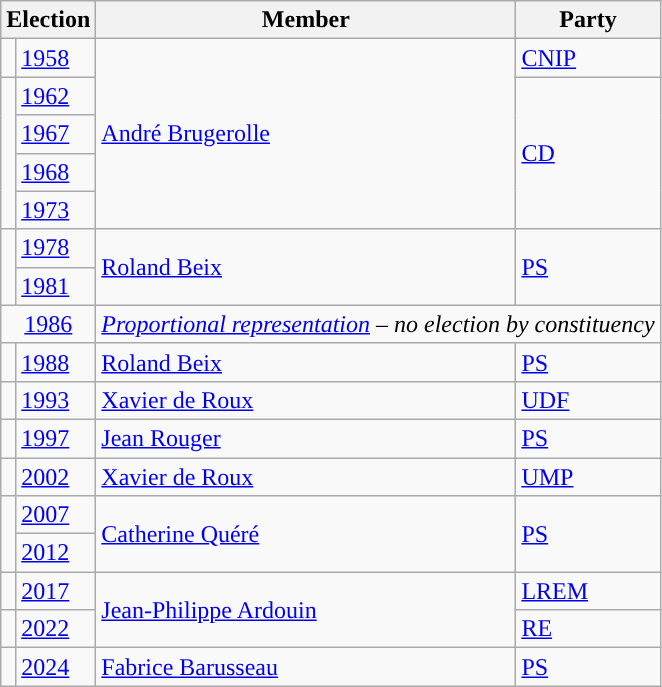<table class="wikitable">
<tr>
<th colspan="2">Election</th>
<th>Member</th>
<th>Party</th>
</tr>
<tr>
<td style="color:inherit;background-color: "></td>
<td><a href='#'>1958</a></td>
<td rowspan="5"><a href='#'>André Brugerolle</a></td>
<td><a href='#'>CNIP</a></td>
</tr>
<tr>
<td rowspan="4" style="color:inherit;background-color: "></td>
<td><a href='#'>1962</a></td>
<td rowspan="4"><a href='#'>CD</a></td>
</tr>
<tr>
<td><a href='#'>1967</a></td>
</tr>
<tr>
<td><a href='#'>1968</a></td>
</tr>
<tr>
<td><a href='#'>1973</a></td>
</tr>
<tr>
<td rowspan="2" style="color:inherit;background-color: "></td>
<td><a href='#'>1978</a></td>
<td rowspan="2"><a href='#'>Roland Beix</a></td>
<td rowspan="2"><a href='#'>PS</a></td>
</tr>
<tr>
<td><a href='#'>1981</a></td>
</tr>
<tr>
<td colspan="2" align="center"><a href='#'>1986</a></td>
<td colspan="2"><em><a href='#'>Proportional representation</a> – no election by constituency</em></td>
</tr>
<tr>
<td style="color:inherit;background-color: "></td>
<td><a href='#'>1988</a></td>
<td><a href='#'>Roland Beix</a></td>
<td><a href='#'>PS</a></td>
</tr>
<tr>
<td style="color:inherit;background-color: "></td>
<td><a href='#'>1993</a></td>
<td><a href='#'>Xavier de Roux</a></td>
<td><a href='#'>UDF</a></td>
</tr>
<tr>
<td style="color:inherit;background-color: "></td>
<td><a href='#'>1997</a></td>
<td><a href='#'>Jean Rouger</a></td>
<td><a href='#'>PS</a></td>
</tr>
<tr>
<td style="color:inherit;background-color: "></td>
<td><a href='#'>2002</a></td>
<td><a href='#'>Xavier de Roux</a></td>
<td><a href='#'>UMP</a></td>
</tr>
<tr>
<td rowspan="2" style="color:inherit;background-color: "></td>
<td><a href='#'>2007</a></td>
<td rowspan="2"><a href='#'>Catherine Quéré</a></td>
<td rowspan="2"><a href='#'>PS</a></td>
</tr>
<tr>
<td><a href='#'>2012</a></td>
</tr>
<tr>
<td style="color:inherit;background-color: "></td>
<td><a href='#'>2017</a></td>
<td rowspan="2"><a href='#'>Jean-Philippe Ardouin</a></td>
<td><a href='#'>LREM</a></td>
</tr>
<tr>
<td style="color:inherit;background-color: "></td>
<td><a href='#'>2022</a></td>
<td><a href='#'>RE</a></td>
</tr>
<tr>
<td style="color:inherit;background-color: "></td>
<td><a href='#'>2024</a></td>
<td><a href='#'>Fabrice Barusseau</a></td>
<td><a href='#'>PS</a></td>
</tr>
</table>
